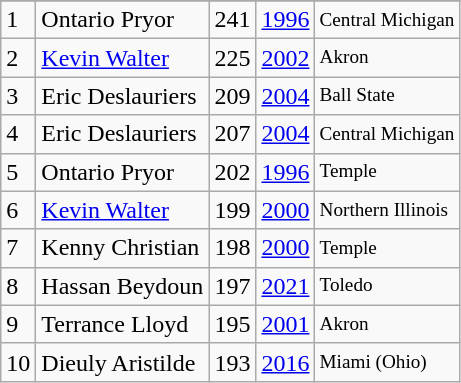<table class="wikitable">
<tr>
</tr>
<tr>
<td>1</td>
<td>Ontario Pryor</td>
<td>241</td>
<td><a href='#'>1996</a></td>
<td style="font-size:80%;">Central Michigan</td>
</tr>
<tr>
<td>2</td>
<td><a href='#'>Kevin Walter</a></td>
<td>225</td>
<td><a href='#'>2002</a></td>
<td style="font-size:80%;">Akron</td>
</tr>
<tr>
<td>3</td>
<td>Eric Deslauriers</td>
<td>209</td>
<td><a href='#'>2004</a></td>
<td style="font-size:80%;">Ball State</td>
</tr>
<tr>
<td>4</td>
<td>Eric Deslauriers</td>
<td>207</td>
<td><a href='#'>2004</a></td>
<td style="font-size:80%;">Central Michigan</td>
</tr>
<tr>
<td>5</td>
<td>Ontario Pryor</td>
<td>202</td>
<td><a href='#'>1996</a></td>
<td style="font-size:80%;">Temple</td>
</tr>
<tr>
<td>6</td>
<td><a href='#'>Kevin Walter</a></td>
<td>199</td>
<td><a href='#'>2000</a></td>
<td style="font-size:80%;">Northern Illinois</td>
</tr>
<tr>
<td>7</td>
<td>Kenny Christian</td>
<td>198</td>
<td><a href='#'>2000</a></td>
<td style="font-size:80%;">Temple</td>
</tr>
<tr>
<td>8</td>
<td>Hassan Beydoun</td>
<td>197</td>
<td><a href='#'>2021</a></td>
<td style="font-size:80%;">Toledo</td>
</tr>
<tr>
<td>9</td>
<td>Terrance Lloyd</td>
<td>195</td>
<td><a href='#'>2001</a></td>
<td style="font-size:80%;">Akron</td>
</tr>
<tr>
<td>10</td>
<td>Dieuly Aristilde</td>
<td>193</td>
<td><a href='#'>2016</a></td>
<td style="font-size:80%;">Miami (Ohio)</td>
</tr>
</table>
